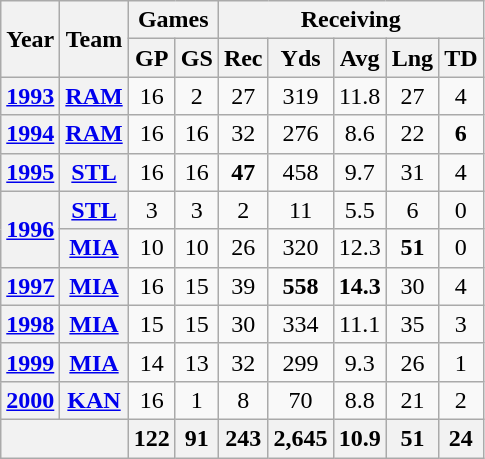<table class="wikitable" style="text-align:center">
<tr>
<th rowspan="2">Year</th>
<th rowspan="2">Team</th>
<th colspan="2">Games</th>
<th colspan="5">Receiving</th>
</tr>
<tr>
<th>GP</th>
<th>GS</th>
<th>Rec</th>
<th>Yds</th>
<th>Avg</th>
<th>Lng</th>
<th>TD</th>
</tr>
<tr>
<th><a href='#'>1993</a></th>
<th><a href='#'>RAM</a></th>
<td>16</td>
<td>2</td>
<td>27</td>
<td>319</td>
<td>11.8</td>
<td>27</td>
<td>4</td>
</tr>
<tr>
<th><a href='#'>1994</a></th>
<th><a href='#'>RAM</a></th>
<td>16</td>
<td>16</td>
<td>32</td>
<td>276</td>
<td>8.6</td>
<td>22</td>
<td><strong>6</strong></td>
</tr>
<tr>
<th><a href='#'>1995</a></th>
<th><a href='#'>STL</a></th>
<td>16</td>
<td>16</td>
<td><strong>47</strong></td>
<td>458</td>
<td>9.7</td>
<td>31</td>
<td>4</td>
</tr>
<tr>
<th rowspan="2"><a href='#'>1996</a></th>
<th><a href='#'>STL</a></th>
<td>3</td>
<td>3</td>
<td>2</td>
<td>11</td>
<td>5.5</td>
<td>6</td>
<td>0</td>
</tr>
<tr>
<th><a href='#'>MIA</a></th>
<td>10</td>
<td>10</td>
<td>26</td>
<td>320</td>
<td>12.3</td>
<td><strong>51</strong></td>
<td>0</td>
</tr>
<tr>
<th><a href='#'>1997</a></th>
<th><a href='#'>MIA</a></th>
<td>16</td>
<td>15</td>
<td>39</td>
<td><strong>558</strong></td>
<td><strong>14.3</strong></td>
<td>30</td>
<td>4</td>
</tr>
<tr>
<th><a href='#'>1998</a></th>
<th><a href='#'>MIA</a></th>
<td>15</td>
<td>15</td>
<td>30</td>
<td>334</td>
<td>11.1</td>
<td>35</td>
<td>3</td>
</tr>
<tr>
<th><a href='#'>1999</a></th>
<th><a href='#'>MIA</a></th>
<td>14</td>
<td>13</td>
<td>32</td>
<td>299</td>
<td>9.3</td>
<td>26</td>
<td>1</td>
</tr>
<tr>
<th><a href='#'>2000</a></th>
<th><a href='#'>KAN</a></th>
<td>16</td>
<td>1</td>
<td>8</td>
<td>70</td>
<td>8.8</td>
<td>21</td>
<td>2</td>
</tr>
<tr>
<th colspan="2"></th>
<th>122</th>
<th>91</th>
<th>243</th>
<th>2,645</th>
<th>10.9</th>
<th>51</th>
<th>24</th>
</tr>
</table>
